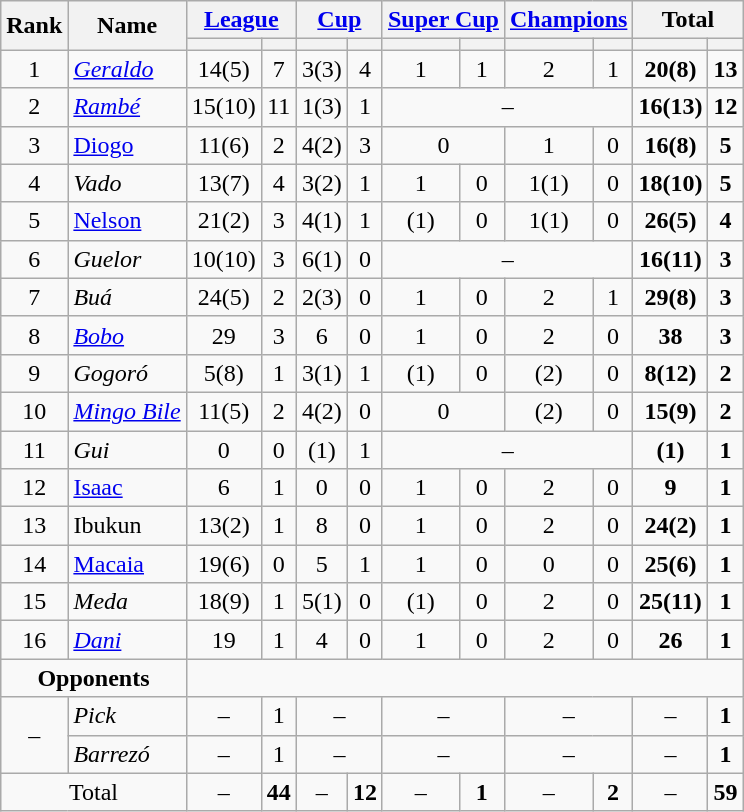<table class="wikitable" style="text-align:center">
<tr>
<th rowspan="2">Rank</th>
<th rowspan="2">Name</th>
<th colspan=2><a href='#'>League</a></th>
<th colspan=2><a href='#'>Cup</a></th>
<th colspan=2><a href='#'>Super Cup</a></th>
<th colspan=2><a href='#'>Champions</a></th>
<th colspan=2>Total</th>
</tr>
<tr>
<th colspan="1"></th>
<th colspan="1"></th>
<th colspan="1"></th>
<th colspan="1"></th>
<th colspan="1"></th>
<th colspan="1"></th>
<th colspan="1"></th>
<th colspan="1"></th>
<th colspan="1"></th>
<th colspan="1"></th>
</tr>
<tr>
<td>1</td>
<td align="left"> <em><a href='#'>Geraldo</a></em></td>
<td>14(5)</td>
<td>7</td>
<td>3(3)</td>
<td>4</td>
<td>1</td>
<td>1</td>
<td>2</td>
<td>1</td>
<td><strong>20(8)</strong></td>
<td><strong>13</strong></td>
</tr>
<tr>
<td>2</td>
<td align="left"> <em><a href='#'>Rambé</a></em></td>
<td>15(10)</td>
<td>11</td>
<td>1(3)</td>
<td>1</td>
<td colspan=4>–</td>
<td><strong>16(13)</strong></td>
<td><strong>12</strong></td>
</tr>
<tr>
<td>3</td>
<td align="left"> <a href='#'>Diogo</a></td>
<td>11(6)</td>
<td>2</td>
<td>4(2)</td>
<td>3</td>
<td colspan=2>0</td>
<td>1</td>
<td>0</td>
<td><strong>16(8)</strong></td>
<td><strong>5</strong></td>
</tr>
<tr>
<td>4</td>
<td align="left"> <em>Vado</em></td>
<td>13(7)</td>
<td>4</td>
<td>3(2)</td>
<td>1</td>
<td>1</td>
<td>0</td>
<td>1(1)</td>
<td>0</td>
<td><strong>18(10)</strong></td>
<td><strong>5</strong></td>
</tr>
<tr>
<td>5</td>
<td align="left"> <a href='#'>Nelson</a></td>
<td>21(2)</td>
<td>3</td>
<td>4(1)</td>
<td>1</td>
<td>(1)</td>
<td>0</td>
<td>1(1)</td>
<td>0</td>
<td><strong>26(5)</strong></td>
<td><strong>4</strong></td>
</tr>
<tr>
<td>6</td>
<td align="left"> <em>Guelor</em></td>
<td>10(10)</td>
<td>3</td>
<td>6(1)</td>
<td>0</td>
<td colspan=4>–</td>
<td><strong>16(11)</strong></td>
<td><strong>3</strong></td>
</tr>
<tr>
<td>7</td>
<td align="left"> <em>Buá</em></td>
<td>24(5)</td>
<td>2</td>
<td>2(3)</td>
<td>0</td>
<td>1</td>
<td>0</td>
<td>2</td>
<td>1</td>
<td><strong>29(8)</strong></td>
<td><strong>3</strong></td>
</tr>
<tr>
<td>8</td>
<td align="left"> <em><a href='#'>Bobo</a></em></td>
<td>29</td>
<td>3</td>
<td>6</td>
<td>0</td>
<td>1</td>
<td>0</td>
<td>2</td>
<td>0</td>
<td><strong>38</strong></td>
<td><strong>3</strong></td>
</tr>
<tr>
<td>9</td>
<td align="left"> <em>Gogoró</em></td>
<td>5(8)</td>
<td>1</td>
<td>3(1)</td>
<td>1</td>
<td>(1)</td>
<td>0</td>
<td>(2)</td>
<td>0</td>
<td><strong>8(12)</strong></td>
<td><strong>2</strong></td>
</tr>
<tr>
<td>10</td>
<td align="left"> <em><a href='#'>Mingo Bile</a></em></td>
<td>11(5)</td>
<td>2</td>
<td>4(2)</td>
<td>0</td>
<td colspan=2>0</td>
<td>(2)</td>
<td>0</td>
<td><strong>15(9)</strong></td>
<td><strong>2</strong></td>
</tr>
<tr>
<td>11</td>
<td align="left"> <em>Gui</em></td>
<td>0</td>
<td>0</td>
<td>(1)</td>
<td>1</td>
<td colspan=4>–</td>
<td><strong>(1)</strong></td>
<td><strong>1</strong></td>
</tr>
<tr>
<td>12</td>
<td align="left"> <a href='#'>Isaac</a></td>
<td>6</td>
<td>1</td>
<td>0</td>
<td>0</td>
<td>1</td>
<td>0</td>
<td>2</td>
<td>0</td>
<td><strong>9</strong></td>
<td><strong>1</strong></td>
</tr>
<tr>
<td>13</td>
<td align="left"> Ibukun</td>
<td>13(2)</td>
<td>1</td>
<td>8</td>
<td>0</td>
<td>1</td>
<td>0</td>
<td>2</td>
<td>0</td>
<td><strong>24(2)</strong></td>
<td><strong>1</strong></td>
</tr>
<tr>
<td>14</td>
<td align="left"> <a href='#'>Macaia</a></td>
<td>19(6)</td>
<td>0</td>
<td>5</td>
<td>1</td>
<td>1</td>
<td>0</td>
<td>0</td>
<td>0</td>
<td><strong>25(6)</strong></td>
<td><strong>1</strong></td>
</tr>
<tr>
<td>15</td>
<td align="left"> <em>Meda</em></td>
<td>18(9)</td>
<td>1</td>
<td>5(1)</td>
<td>0</td>
<td>(1)</td>
<td>0</td>
<td>2</td>
<td>0</td>
<td><strong>25(11)</strong></td>
<td><strong>1</strong></td>
</tr>
<tr>
<td>16</td>
<td align="left"> <em><a href='#'>Dani</a></em></td>
<td>19</td>
<td>1</td>
<td>4</td>
<td>0</td>
<td>1</td>
<td>0</td>
<td>2</td>
<td>0</td>
<td><strong>26</strong></td>
<td><strong>1</strong></td>
</tr>
<tr>
<td colspan=2><strong>Opponents</strong></td>
<td colspan=10></td>
</tr>
<tr>
<td rowspan=2>–</td>
<td align="left"> <em>Pick</em></td>
<td>–</td>
<td>1</td>
<td colspan=2>–</td>
<td colspan=2>–</td>
<td colspan=2>–</td>
<td>–</td>
<td><strong>1</strong></td>
</tr>
<tr>
<td align="left"> <em>Barrezó</em></td>
<td>–</td>
<td>1</td>
<td colspan=2>–</td>
<td colspan=2>–</td>
<td colspan=2>–</td>
<td>–</td>
<td><strong>1</strong></td>
</tr>
<tr>
<td colspan=2>Total</td>
<td>–</td>
<td><strong>44</strong></td>
<td>–</td>
<td><strong>12</strong></td>
<td>–</td>
<td><strong>1</strong></td>
<td>–</td>
<td><strong>2</strong></td>
<td>–</td>
<td><strong>59</strong></td>
</tr>
</table>
